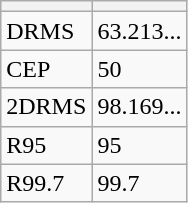<table class="wikitable">
<tr>
<th></th>
<th></th>
</tr>
<tr>
<td>DRMS</td>
<td>63.213...</td>
</tr>
<tr>
<td>CEP</td>
<td>50</td>
</tr>
<tr>
<td>2DRMS</td>
<td>98.169...</td>
</tr>
<tr>
<td>R95</td>
<td>95</td>
</tr>
<tr>
<td>R99.7</td>
<td>99.7</td>
</tr>
</table>
